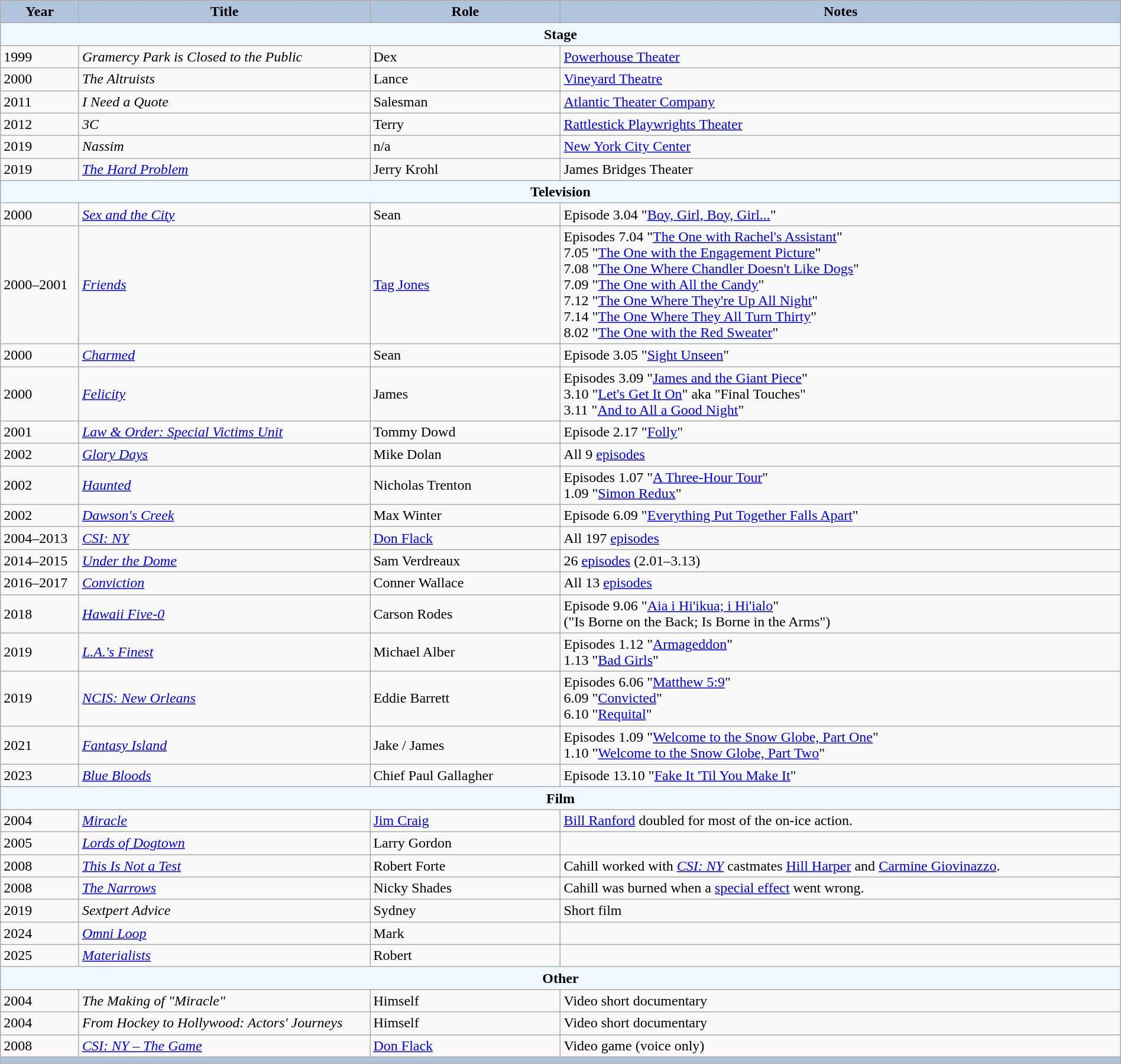<table class="wikitable" width="100%">
<tr>
<th style="background:#B0C4DE;" width="7%">Year</th>
<th style="background:#B0C4DE;" width="26%">Title</th>
<th style="background:#B0C4DE;" width="17%">Role</th>
<th style="background:#B0C4DE;" width="50%">Notes</th>
</tr>
<tr>
<td style="background:#F0F8FF;" colspan="4" align="center"><strong>Stage</strong></td>
</tr>
<tr>
<td>1999</td>
<td><em>Gramercy Park is Closed to the Public</em></td>
<td>Dex</td>
<td><a href='#'>Powerhouse Theater</a></td>
</tr>
<tr>
<td>2000</td>
<td><em>The Altruists</em></td>
<td>Lance</td>
<td><a href='#'>Vineyard Theatre</a></td>
</tr>
<tr>
<td>2011</td>
<td><em>I Need a Quote</em></td>
<td>Salesman</td>
<td><a href='#'>Atlantic Theater Company</a></td>
</tr>
<tr>
<td>2012</td>
<td><em>3C</em></td>
<td>Terry</td>
<td><a href='#'>Rattlestick Playwrights Theater</a></td>
</tr>
<tr>
<td>2019</td>
<td><em>Nassim</em></td>
<td>n/a</td>
<td><a href='#'>New York City Center</a></td>
</tr>
<tr>
<td>2019</td>
<td><em><a href='#'>The Hard Problem</a></em></td>
<td>Jerry Krohl</td>
<td>James Bridges Theater</td>
</tr>
<tr>
<td style="background:#F0F8FF;" colspan="4" align="center"><strong>Television</strong></td>
</tr>
<tr>
<td>2000</td>
<td><em><a href='#'>Sex and the City</a></em></td>
<td>Sean</td>
<td>Episode 3.04 "<a href='#'>Boy, Girl, Boy, Girl...</a>"</td>
</tr>
<tr>
<td>2000–2001</td>
<td><em><a href='#'>Friends</a></em></td>
<td><a href='#'>Tag Jones</a></td>
<td>Episodes 7.04 "<a href='#'>The One with Rachel's Assistant</a>" <br> 7.05 "<a href='#'>The One with the Engagement Picture</a>" <br> 7.08 "<a href='#'>The One Where Chandler Doesn't Like Dogs</a>" <br> 7.09 "<a href='#'>The One with All the Candy</a>" <br> 7.12 "<a href='#'>The One Where They're Up All Night</a>" <br> 7.14 "<a href='#'>The One Where They All Turn Thirty</a>" <br> 8.02 "<a href='#'>The One with the Red Sweater</a>"</td>
</tr>
<tr>
<td>2000</td>
<td><em><a href='#'>Charmed</a></em></td>
<td>Sean</td>
<td>Episode 3.05 "<a href='#'>Sight Unseen</a>"</td>
</tr>
<tr>
<td>2000</td>
<td><em><a href='#'>Felicity</a></em></td>
<td>James</td>
<td>Episodes 3.09 "<a href='#'>James and the Giant Piece</a>" <br> 3.10 "<a href='#'>Let's Get It On</a>" aka "Final Touches" <br> 3.11 "<a href='#'>And to All a Good Night</a>"</td>
</tr>
<tr>
<td>2001</td>
<td><em><a href='#'>Law & Order: Special Victims Unit</a></em></td>
<td>Tommy Dowd</td>
<td>Episode 2.17 "<a href='#'>Folly</a>"</td>
</tr>
<tr>
<td>2002</td>
<td><em><a href='#'>Glory Days</a></em></td>
<td>Mike Dolan</td>
<td>All 9 <a href='#'>episodes</a></td>
</tr>
<tr>
<td>2002</td>
<td><em><a href='#'>Haunted</a></em></td>
<td>Nicholas Trenton</td>
<td>Episodes 1.07 "<a href='#'>A Three-Hour Tour</a>" <br> 1.09 "<a href='#'>Simon Redux</a>"</td>
</tr>
<tr>
<td>2002</td>
<td><em><a href='#'>Dawson's Creek</a></em></td>
<td>Max Winter</td>
<td>Episode 6.09 "<a href='#'>Everything Put Together Falls Apart</a>"</td>
</tr>
<tr>
<td>2004–2013</td>
<td><em><a href='#'>CSI: NY</a></em></td>
<td><a href='#'>Don Flack</a></td>
<td>All 197 <a href='#'>episodes</a></td>
</tr>
<tr>
<td>2014–2015</td>
<td><em><a href='#'>Under the Dome</a></em></td>
<td>Sam Verdreaux</td>
<td>26 <a href='#'>episodes</a> (2.01–3.13)</td>
</tr>
<tr>
<td>2016–2017</td>
<td><em><a href='#'>Conviction</a></em></td>
<td>Conner Wallace</td>
<td>All 13 <a href='#'>episodes</a></td>
</tr>
<tr>
<td>2018</td>
<td><em><a href='#'>Hawaii Five-0</a></em></td>
<td>Carson Rodes</td>
<td>Episode 9.06 "<a href='#'>Aia i Hi'ikua; i Hi'ialo</a>" <br> ("Is Borne on the Back; Is Borne in the Arms")</td>
</tr>
<tr>
<td>2019</td>
<td><em><a href='#'>L.A.'s Finest</a></em></td>
<td>Michael Alber</td>
<td>Episodes 1.12 "<a href='#'>Armageddon</a>" <br> 1.13 "<a href='#'>Bad Girls</a>"</td>
</tr>
<tr>
<td>2019</td>
<td><em><a href='#'>NCIS: New Orleans</a></em></td>
<td>Eddie Barrett</td>
<td>Episodes 6.06 "<a href='#'>Matthew 5:9</a>" <br> 6.09 "<a href='#'>Convicted</a>" <br> 6.10 "<a href='#'>Requital</a>"</td>
</tr>
<tr>
<td>2021</td>
<td><em><a href='#'>Fantasy Island</a></em></td>
<td>Jake / James</td>
<td>Episodes 1.09 "<a href='#'>Welcome to the Snow Globe, Part One</a>" <br> 1.10 "<a href='#'>Welcome to the Snow Globe, Part Two</a>"</td>
</tr>
<tr>
<td>2023</td>
<td><em><a href='#'>Blue Bloods</a></em></td>
<td>Chief Paul Gallagher</td>
<td>Episode 13.10 "<a href='#'>Fake It 'Til You Make It</a>"</td>
</tr>
<tr>
<td style="background:#F0F8FF;" colspan="4" align="center"><strong>Film</strong></td>
</tr>
<tr>
<td>2004</td>
<td><em><a href='#'>Miracle</a></em></td>
<td><a href='#'>Jim Craig</a></td>
<td><a href='#'>Bill Ranford</a> doubled for most of the on-ice action.</td>
</tr>
<tr>
<td>2005</td>
<td><em><a href='#'>Lords of Dogtown</a></em></td>
<td>Larry Gordon</td>
<td></td>
</tr>
<tr>
<td>2008</td>
<td><em><a href='#'>This Is Not a Test</a></em></td>
<td>Robert Forte</td>
<td>Cahill worked with <em><a href='#'>CSI: NY</a></em> castmates <a href='#'>Hill Harper</a> and <a href='#'>Carmine Giovinazzo</a>.</td>
</tr>
<tr>
<td>2008</td>
<td><em><a href='#'>The Narrows</a></em></td>
<td>Nicky Shades</td>
<td>Cahill was burned when a <a href='#'>special effect</a> went wrong.</td>
</tr>
<tr>
<td>2019</td>
<td><em>Sextpert Advice</em></td>
<td>Sydney</td>
<td>Short film</td>
</tr>
<tr>
<td>2024</td>
<td><em><a href='#'>Omni Loop</a></em></td>
<td>Mark</td>
<td></td>
</tr>
<tr>
<td>2025</td>
<td><em><a href='#'>Materialists</a></em></td>
<td>Robert</td>
<td></td>
</tr>
<tr>
<td style="background:#F0F8FF;" colspan="4" align="center"><strong>Other</strong></td>
</tr>
<tr>
<td>2004</td>
<td><em>The Making of "Miracle"</em></td>
<td>Himself</td>
<td>Video short documentary</td>
</tr>
<tr>
<td>2004</td>
<td><em>From Hockey to Hollywood: Actors' Journeys</em></td>
<td>Himself</td>
<td>Video short documentary</td>
</tr>
<tr>
<td>2008</td>
<td><em><a href='#'>CSI: NY – The Game</a></em></td>
<td><a href='#'>Don Flack</a></td>
<td>Video game (voice only)</td>
</tr>
<tr>
<td style="background:#B0C4DE;" colspan="4"></td>
</tr>
</table>
